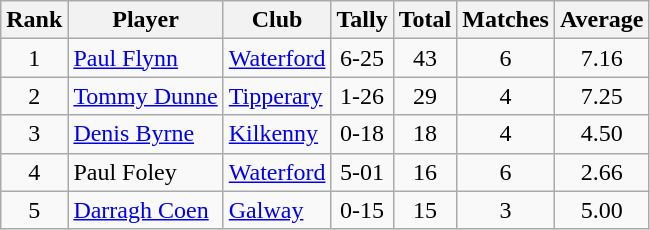<table class="wikitable">
<tr>
<th>Rank</th>
<th>Player</th>
<th>Club</th>
<th>Tally</th>
<th>Total</th>
<th>Matches</th>
<th>Average</th>
</tr>
<tr>
<td rowspan=1 align=center>1</td>
<td><a href='#'>Paul Flynn</a></td>
<td><a href='#'>Waterford</a></td>
<td align=center>6-25</td>
<td align=center>43</td>
<td align=center>6</td>
<td align=center>7.16</td>
</tr>
<tr>
<td rowspan=1 align=center>2</td>
<td><a href='#'>Tommy Dunne</a></td>
<td><a href='#'>Tipperary</a></td>
<td align=center>1-26</td>
<td align=center>29</td>
<td align=center>4</td>
<td align=center>7.25</td>
</tr>
<tr>
<td rowspan=1 align=center>3</td>
<td><a href='#'>Denis Byrne</a></td>
<td><a href='#'>Kilkenny</a></td>
<td align=center>0-18</td>
<td align=center>18</td>
<td align=center>4</td>
<td align=center>4.50</td>
</tr>
<tr>
<td rowspan=1 align=center>4</td>
<td>Paul Foley</td>
<td><a href='#'>Waterford</a></td>
<td align=center>5-01</td>
<td align=center>16</td>
<td align=center>6</td>
<td align=center>2.66</td>
</tr>
<tr>
<td rowspan=1 align=center>5</td>
<td><a href='#'>Darragh Coen</a></td>
<td><a href='#'>Galway</a></td>
<td align=center>0-15</td>
<td align=center>15</td>
<td align=center>3</td>
<td align=center>5.00</td>
</tr>
</table>
